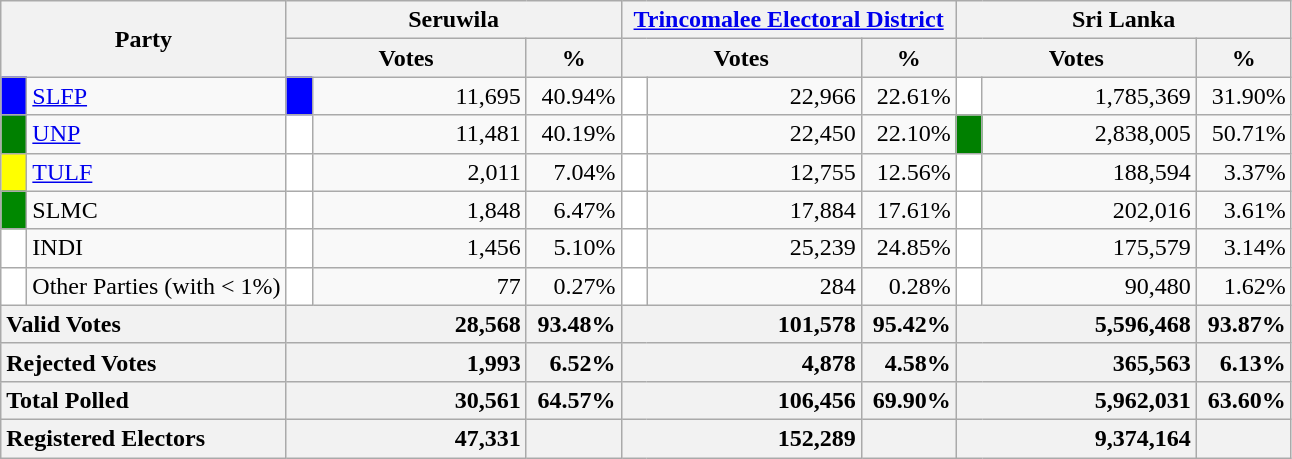<table class="wikitable">
<tr>
<th colspan="2" width="144px"rowspan="2">Party</th>
<th colspan="3" width="216px">Seruwila</th>
<th colspan="3" width="216px"><a href='#'>Trincomalee Electoral District</a></th>
<th colspan="3" width="216px">Sri Lanka</th>
</tr>
<tr>
<th colspan="2" width="144px">Votes</th>
<th>%</th>
<th colspan="2" width="144px">Votes</th>
<th>%</th>
<th colspan="2" width="144px">Votes</th>
<th>%</th>
</tr>
<tr>
<td style="background-color:blue;" width="10px"></td>
<td style="text-align:left;"><a href='#'>SLFP</a></td>
<td style="background-color:blue;" width="10px"></td>
<td style="text-align:right;">11,695</td>
<td style="text-align:right;">40.94%</td>
<td style="background-color:white;" width="10px"></td>
<td style="text-align:right;">22,966</td>
<td style="text-align:right;">22.61%</td>
<td style="background-color:white;" width="10px"></td>
<td style="text-align:right;">1,785,369</td>
<td style="text-align:right;">31.90%</td>
</tr>
<tr>
<td style="background-color:green;" width="10px"></td>
<td style="text-align:left;"><a href='#'>UNP</a></td>
<td style="background-color:white;" width="10px"></td>
<td style="text-align:right;">11,481</td>
<td style="text-align:right;">40.19%</td>
<td style="background-color:white;" width="10px"></td>
<td style="text-align:right;">22,450</td>
<td style="text-align:right;">22.10%</td>
<td style="background-color:green;" width="10px"></td>
<td style="text-align:right;">2,838,005</td>
<td style="text-align:right;">50.71%</td>
</tr>
<tr>
<td style="background-color:yellow;" width="10px"></td>
<td style="text-align:left;"><a href='#'>TULF</a></td>
<td style="background-color:white;" width="10px"></td>
<td style="text-align:right;">2,011</td>
<td style="text-align:right;">7.04%</td>
<td style="background-color:white;" width="10px"></td>
<td style="text-align:right;">12,755</td>
<td style="text-align:right;">12.56%</td>
<td style="background-color:white;" width="10px"></td>
<td style="text-align:right;">188,594</td>
<td style="text-align:right;">3.37%</td>
</tr>
<tr>
<td style="background-color:#008800;" width="10px"></td>
<td style="text-align:left;">SLMC</td>
<td style="background-color:white;" width="10px"></td>
<td style="text-align:right;">1,848</td>
<td style="text-align:right;">6.47%</td>
<td style="background-color:white;" width="10px"></td>
<td style="text-align:right;">17,884</td>
<td style="text-align:right;">17.61%</td>
<td style="background-color:white;" width="10px"></td>
<td style="text-align:right;">202,016</td>
<td style="text-align:right;">3.61%</td>
</tr>
<tr>
<td style="background-color:white;" width="10px"></td>
<td style="text-align:left;">INDI</td>
<td style="background-color:white;" width="10px"></td>
<td style="text-align:right;">1,456</td>
<td style="text-align:right;">5.10%</td>
<td style="background-color:white;" width="10px"></td>
<td style="text-align:right;">25,239</td>
<td style="text-align:right;">24.85%</td>
<td style="background-color:white;" width="10px"></td>
<td style="text-align:right;">175,579</td>
<td style="text-align:right;">3.14%</td>
</tr>
<tr>
<td style="background-color:white;" width="10px"></td>
<td style="text-align:left;">Other Parties (with < 1%)</td>
<td style="background-color:white;" width="10px"></td>
<td style="text-align:right;">77</td>
<td style="text-align:right;">0.27%</td>
<td style="background-color:white;" width="10px"></td>
<td style="text-align:right;">284</td>
<td style="text-align:right;">0.28%</td>
<td style="background-color:white;" width="10px"></td>
<td style="text-align:right;">90,480</td>
<td style="text-align:right;">1.62%</td>
</tr>
<tr>
<th colspan="2" width="144px"style="text-align:left;">Valid Votes</th>
<th style="text-align:right;"colspan="2" width="144px">28,568</th>
<th style="text-align:right;">93.48%</th>
<th style="text-align:right;"colspan="2" width="144px">101,578</th>
<th style="text-align:right;">95.42%</th>
<th style="text-align:right;"colspan="2" width="144px">5,596,468</th>
<th style="text-align:right;">93.87%</th>
</tr>
<tr>
<th colspan="2" width="144px"style="text-align:left;">Rejected Votes</th>
<th style="text-align:right;"colspan="2" width="144px">1,993</th>
<th style="text-align:right;">6.52%</th>
<th style="text-align:right;"colspan="2" width="144px">4,878</th>
<th style="text-align:right;">4.58%</th>
<th style="text-align:right;"colspan="2" width="144px">365,563</th>
<th style="text-align:right;">6.13%</th>
</tr>
<tr>
<th colspan="2" width="144px"style="text-align:left;">Total Polled</th>
<th style="text-align:right;"colspan="2" width="144px">30,561</th>
<th style="text-align:right;">64.57%</th>
<th style="text-align:right;"colspan="2" width="144px">106,456</th>
<th style="text-align:right;">69.90%</th>
<th style="text-align:right;"colspan="2" width="144px">5,962,031</th>
<th style="text-align:right;">63.60%</th>
</tr>
<tr>
<th colspan="2" width="144px"style="text-align:left;">Registered Electors</th>
<th style="text-align:right;"colspan="2" width="144px">47,331</th>
<th></th>
<th style="text-align:right;"colspan="2" width="144px">152,289</th>
<th></th>
<th style="text-align:right;"colspan="2" width="144px">9,374,164</th>
<th></th>
</tr>
</table>
